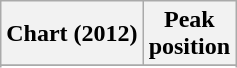<table class="wikitable sortable">
<tr>
<th>Chart (2012)</th>
<th>Peak<br>position</th>
</tr>
<tr>
</tr>
<tr>
</tr>
<tr>
</tr>
</table>
